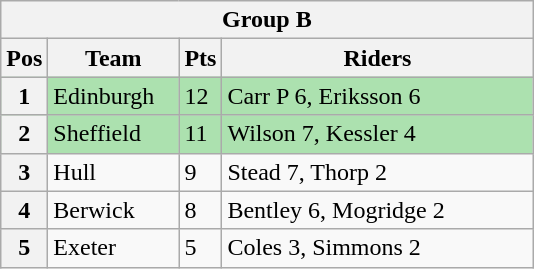<table class="wikitable">
<tr>
<th colspan="4">Group B</th>
</tr>
<tr>
<th width=20>Pos</th>
<th width=80>Team</th>
<th width=20>Pts</th>
<th width=200>Riders</th>
</tr>
<tr style="background:#ACE1AF;">
<th>1</th>
<td>Edinburgh</td>
<td>12</td>
<td>Carr P 6, Eriksson 6</td>
</tr>
<tr style="background:#ACE1AF;">
<th>2</th>
<td>Sheffield</td>
<td>11</td>
<td>Wilson 7, Kessler 4</td>
</tr>
<tr>
<th>3</th>
<td>Hull</td>
<td>9</td>
<td>Stead 7, Thorp 2</td>
</tr>
<tr>
<th>4</th>
<td>Berwick</td>
<td>8</td>
<td>Bentley 6, Mogridge 2</td>
</tr>
<tr>
<th>5</th>
<td>Exeter</td>
<td>5</td>
<td>Coles 3, Simmons 2</td>
</tr>
</table>
